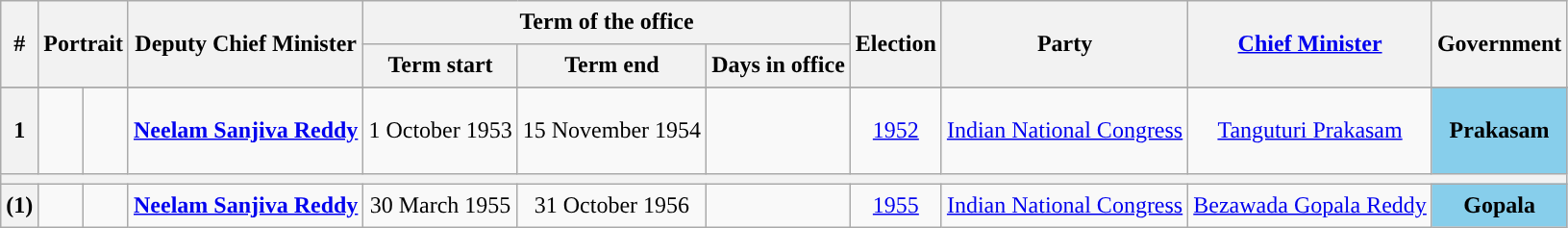<table class="wikitable" style="line-height:1.4em; text-align:center">
<tr>
<th rowspan="2" scope="col">#</th>
<th colspan="2" rowspan="2">Portrait</th>
<th rowspan="2">Deputy Chief Minister<br></th>
<th colspan="3">Term of the office</th>
<th rowspan="2">Election<br></th>
<th rowspan="2">Party</th>
<th rowspan="2"><a href='#'>Chief Minister</a></th>
<th rowspan="2"><strong>Government</strong></th>
</tr>
<tr>
<th>Term start</th>
<th><strong>Term end</strong></th>
<th>Days in office</th>
</tr>
<tr>
</tr>
<tr style="height: 60px;">
<th>1</th>
<td></td>
<td></td>
<td><strong><a href='#'>Neelam Sanjiva Reddy</a></strong><br></td>
<td>1 October 1953</td>
<td>15 November 1954</td>
<td></td>
<td><a href='#'>1952</a><br></td>
<td><a href='#'>Indian National Congress</a></td>
<td><a href='#'>Tanguturi Prakasam</a></td>
<td bgcolor="#87CEEB"><strong>Prakasam</strong></td>
</tr>
<tr>
<th colspan="11"></th>
</tr>
<tr>
<th>(1)</th>
<td></td>
<td></td>
<td><strong><a href='#'>Neelam Sanjiva Reddy</a></strong><br></td>
<td>30 March 1955</td>
<td>31 October 1956</td>
<td></td>
<td><a href='#'>1955</a><br></td>
<td><a href='#'>Indian National Congress</a></td>
<td><a href='#'>Bezawada Gopala Reddy</a></td>
<td bgcolor="#87CEEB"><strong>Gopala</strong></td>
</tr>
</table>
